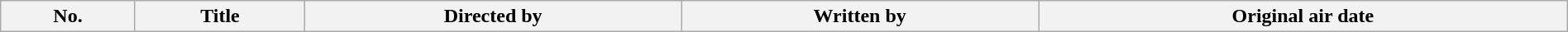<table class="wikitable plainrowheaders" style="width:100%; background:#fff;">
<tr>
<th style="background:#;">No.</th>
<th style="background:#;">Title</th>
<th style="background:#;">Directed by</th>
<th style="background:#;">Written by</th>
<th style="background:#;">Original air date<br>




















</th>
</tr>
</table>
